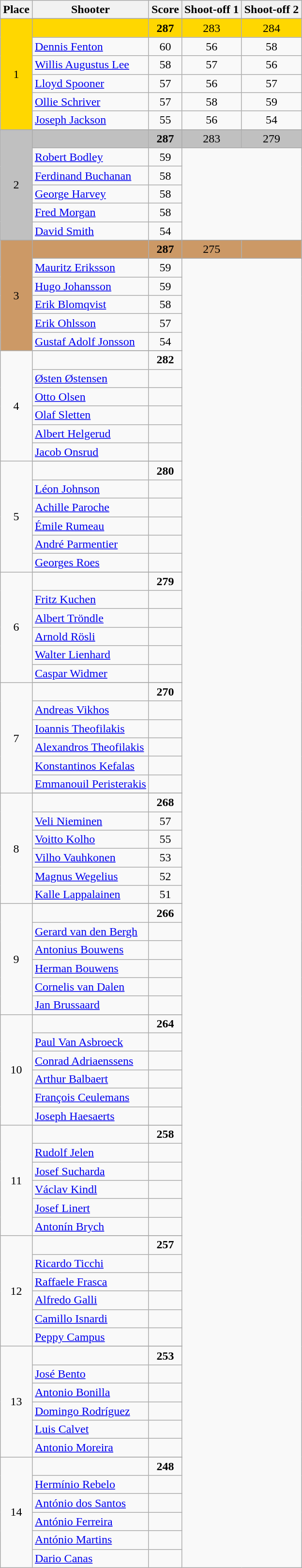<table class=wikitable style="text-align:center">
<tr>
<th>Place</th>
<th>Shooter</th>
<th>Score</th>
<th>Shoot-off 1</th>
<th>Shoot-off 2</th>
</tr>
<tr>
<td rowspan=7 align=center bgcolor=gold>1</td>
</tr>
<tr>
<td align=left bgcolor=gold></td>
<td bgcolor=gold><strong>287</strong></td>
<td bgcolor=gold>283</td>
<td bgcolor=gold>284</td>
</tr>
<tr>
<td align=left><a href='#'>Dennis Fenton</a></td>
<td>60</td>
<td>56</td>
<td>58</td>
</tr>
<tr>
<td align=left><a href='#'>Willis Augustus Lee</a></td>
<td>58</td>
<td>57</td>
<td>56</td>
</tr>
<tr>
<td align=left><a href='#'>Lloyd Spooner</a></td>
<td>57</td>
<td>56</td>
<td>57</td>
</tr>
<tr>
<td align=left><a href='#'>Ollie Schriver</a></td>
<td>57</td>
<td>58</td>
<td>59</td>
</tr>
<tr>
<td align=left><a href='#'>Joseph Jackson</a></td>
<td>55</td>
<td>56</td>
<td>54</td>
</tr>
<tr>
<td rowspan=7 align=center bgcolor=silver>2</td>
</tr>
<tr>
<td align=left bgcolor=silver></td>
<td bgcolor=silver><strong>287</strong></td>
<td bgcolor=silver>283</td>
<td bgcolor=silver>279</td>
</tr>
<tr>
<td align=left><a href='#'>Robert Bodley</a></td>
<td>59</td>
</tr>
<tr>
<td align=left><a href='#'>Ferdinand Buchanan</a></td>
<td>58</td>
</tr>
<tr>
<td align=left><a href='#'>George Harvey</a></td>
<td>58</td>
</tr>
<tr>
<td align=left><a href='#'>Fred Morgan</a></td>
<td>58</td>
</tr>
<tr>
<td align=left><a href='#'>David Smith</a></td>
<td>54</td>
</tr>
<tr>
<td rowspan=7 align=center bgcolor=cc9966>3</td>
</tr>
<tr>
<td align=left bgcolor=cc9966></td>
<td bgcolor=cc9966><strong>287</strong></td>
<td bgcolor=cc9966>275</td>
<td bgcolor=cc9966></td>
</tr>
<tr>
<td align=left><a href='#'>Mauritz Eriksson</a></td>
<td>59</td>
</tr>
<tr>
<td align=left><a href='#'>Hugo Johansson</a></td>
<td>59</td>
</tr>
<tr>
<td align=left><a href='#'>Erik Blomqvist</a></td>
<td>58</td>
</tr>
<tr>
<td align=left><a href='#'>Erik Ohlsson</a></td>
<td>57</td>
</tr>
<tr>
<td align=left><a href='#'>Gustaf Adolf Jonsson</a></td>
<td>54</td>
</tr>
<tr>
<td rowspan=7>4</td>
</tr>
<tr>
<td align=left></td>
<td><strong>282</strong></td>
</tr>
<tr>
<td align=left><a href='#'>Østen Østensen</a></td>
<td></td>
</tr>
<tr>
<td align=left><a href='#'>Otto Olsen</a></td>
<td></td>
</tr>
<tr>
<td align=left><a href='#'>Olaf Sletten</a></td>
<td></td>
</tr>
<tr>
<td align=left><a href='#'>Albert Helgerud</a></td>
<td></td>
</tr>
<tr>
<td align=left><a href='#'>Jacob Onsrud</a></td>
<td></td>
</tr>
<tr>
<td rowspan=7>5</td>
</tr>
<tr>
<td align=left></td>
<td><strong>280</strong></td>
</tr>
<tr>
<td align=left><a href='#'>Léon Johnson</a></td>
<td></td>
</tr>
<tr>
<td align=left><a href='#'>Achille Paroche</a></td>
<td></td>
</tr>
<tr>
<td align=left><a href='#'>Émile Rumeau</a></td>
<td></td>
</tr>
<tr>
<td align=left><a href='#'>André Parmentier</a></td>
<td></td>
</tr>
<tr>
<td align=left><a href='#'>Georges Roes</a></td>
<td></td>
</tr>
<tr>
<td rowspan=7>6</td>
</tr>
<tr>
<td align=left></td>
<td><strong>279</strong></td>
</tr>
<tr>
<td align=left><a href='#'>Fritz Kuchen</a></td>
<td></td>
</tr>
<tr>
<td align=left><a href='#'>Albert Tröndle</a></td>
<td></td>
</tr>
<tr>
<td align=left><a href='#'>Arnold Rösli</a></td>
<td></td>
</tr>
<tr>
<td align=left><a href='#'>Walter Lienhard</a></td>
<td></td>
</tr>
<tr>
<td align=left><a href='#'>Caspar Widmer</a></td>
<td></td>
</tr>
<tr>
<td rowspan=7>7</td>
</tr>
<tr>
<td align=left></td>
<td><strong>270</strong></td>
</tr>
<tr>
<td align=left><a href='#'>Andreas Vikhos</a></td>
<td></td>
</tr>
<tr>
<td align=left><a href='#'>Ioannis Theofilakis</a></td>
<td></td>
</tr>
<tr>
<td align=left><a href='#'>Alexandros Theofilakis</a></td>
<td></td>
</tr>
<tr>
<td align=left><a href='#'>Konstantinos Kefalas</a></td>
<td></td>
</tr>
<tr>
<td align=left><a href='#'>Emmanouil Peristerakis</a></td>
<td></td>
</tr>
<tr>
<td rowspan=7>8</td>
</tr>
<tr>
<td align=left></td>
<td><strong>268</strong></td>
</tr>
<tr>
<td align=left><a href='#'>Veli Nieminen</a></td>
<td>57</td>
</tr>
<tr>
<td align=left><a href='#'>Voitto Kolho</a></td>
<td>55</td>
</tr>
<tr>
<td align=left><a href='#'>Vilho Vauhkonen</a></td>
<td>53</td>
</tr>
<tr>
<td align=left><a href='#'>Magnus Wegelius</a></td>
<td>52</td>
</tr>
<tr>
<td align=left><a href='#'>Kalle Lappalainen</a></td>
<td>51</td>
</tr>
<tr>
<td rowspan=7>9</td>
</tr>
<tr>
<td align=left></td>
<td><strong>266</strong></td>
</tr>
<tr>
<td align=left><a href='#'>Gerard van den Bergh</a></td>
<td></td>
</tr>
<tr>
<td align=left><a href='#'>Antonius Bouwens</a></td>
<td></td>
</tr>
<tr>
<td align=left><a href='#'>Herman Bouwens</a></td>
<td></td>
</tr>
<tr>
<td align=left><a href='#'>Cornelis van Dalen</a></td>
<td></td>
</tr>
<tr>
<td align=left><a href='#'>Jan Brussaard</a></td>
<td></td>
</tr>
<tr>
<td rowspan=7>10</td>
</tr>
<tr>
<td align=left></td>
<td><strong>264</strong></td>
</tr>
<tr>
<td align=left><a href='#'>Paul Van Asbroeck</a></td>
<td></td>
</tr>
<tr>
<td align=left><a href='#'>Conrad Adriaenssens</a></td>
<td></td>
</tr>
<tr>
<td align=left><a href='#'>Arthur Balbaert</a></td>
<td></td>
</tr>
<tr>
<td align=left><a href='#'>François Ceulemans</a></td>
<td></td>
</tr>
<tr>
<td align=left><a href='#'>Joseph Haesaerts</a></td>
<td></td>
</tr>
<tr>
<td rowspan=7>11</td>
</tr>
<tr>
<td align=left></td>
<td><strong>258</strong></td>
</tr>
<tr>
<td align=left><a href='#'>Rudolf Jelen</a></td>
<td></td>
</tr>
<tr>
<td align=left><a href='#'>Josef Sucharda</a></td>
<td></td>
</tr>
<tr>
<td align=left><a href='#'>Václav Kindl</a></td>
<td></td>
</tr>
<tr>
<td align=left><a href='#'>Josef Linert</a></td>
<td></td>
</tr>
<tr>
<td align=left><a href='#'>Antonín Brych</a></td>
<td></td>
</tr>
<tr>
<td rowspan=7>12</td>
</tr>
<tr>
<td align=left></td>
<td><strong>257</strong></td>
</tr>
<tr>
<td align=left><a href='#'>Ricardo Ticchi</a></td>
<td></td>
</tr>
<tr>
<td align=left><a href='#'>Raffaele Frasca</a></td>
<td></td>
</tr>
<tr>
<td align=left><a href='#'>Alfredo Galli</a></td>
<td></td>
</tr>
<tr>
<td align=left><a href='#'>Camillo Isnardi</a></td>
<td></td>
</tr>
<tr>
<td align=left><a href='#'>Peppy Campus</a></td>
<td></td>
</tr>
<tr>
<td rowspan=7>13</td>
</tr>
<tr>
<td align=left></td>
<td><strong>253</strong></td>
</tr>
<tr>
<td align=left><a href='#'>José Bento</a></td>
<td></td>
</tr>
<tr>
<td align=left><a href='#'>Antonio Bonilla</a></td>
<td></td>
</tr>
<tr>
<td align=left><a href='#'>Domingo Rodríguez</a></td>
<td></td>
</tr>
<tr>
<td align=left><a href='#'>Luis Calvet</a></td>
<td></td>
</tr>
<tr>
<td align=left><a href='#'>Antonio Moreira</a></td>
<td></td>
</tr>
<tr>
<td rowspan=14>14</td>
</tr>
<tr>
<td align=left></td>
<td><strong>248</strong></td>
</tr>
<tr>
<td align=left><a href='#'>Hermínio Rebelo</a></td>
<td></td>
</tr>
<tr>
<td align=left><a href='#'>António dos Santos</a></td>
<td></td>
</tr>
<tr>
<td align=left><a href='#'>António Ferreira</a></td>
<td></td>
</tr>
<tr>
<td align=left><a href='#'>António Martins</a></td>
<td></td>
</tr>
<tr>
<td align=left><a href='#'>Dario Canas</a></td>
<td></td>
</tr>
</table>
